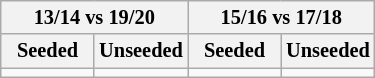<table class="wikitable" style="font-size:85%; white-space:nowrap;">
<tr>
<th colspan="2">13/14 vs 19/20</th>
<th colspan="2">15/16 vs 17/18</th>
</tr>
<tr>
<th style="width:25%">Seeded</th>
<th style="width:25%">Unseeded</th>
<th style="width:25%">Seeded</th>
<th style="width:25%">Unseeded</th>
</tr>
<tr>
<td></td>
<td></td>
<td></td>
<td></td>
</tr>
</table>
